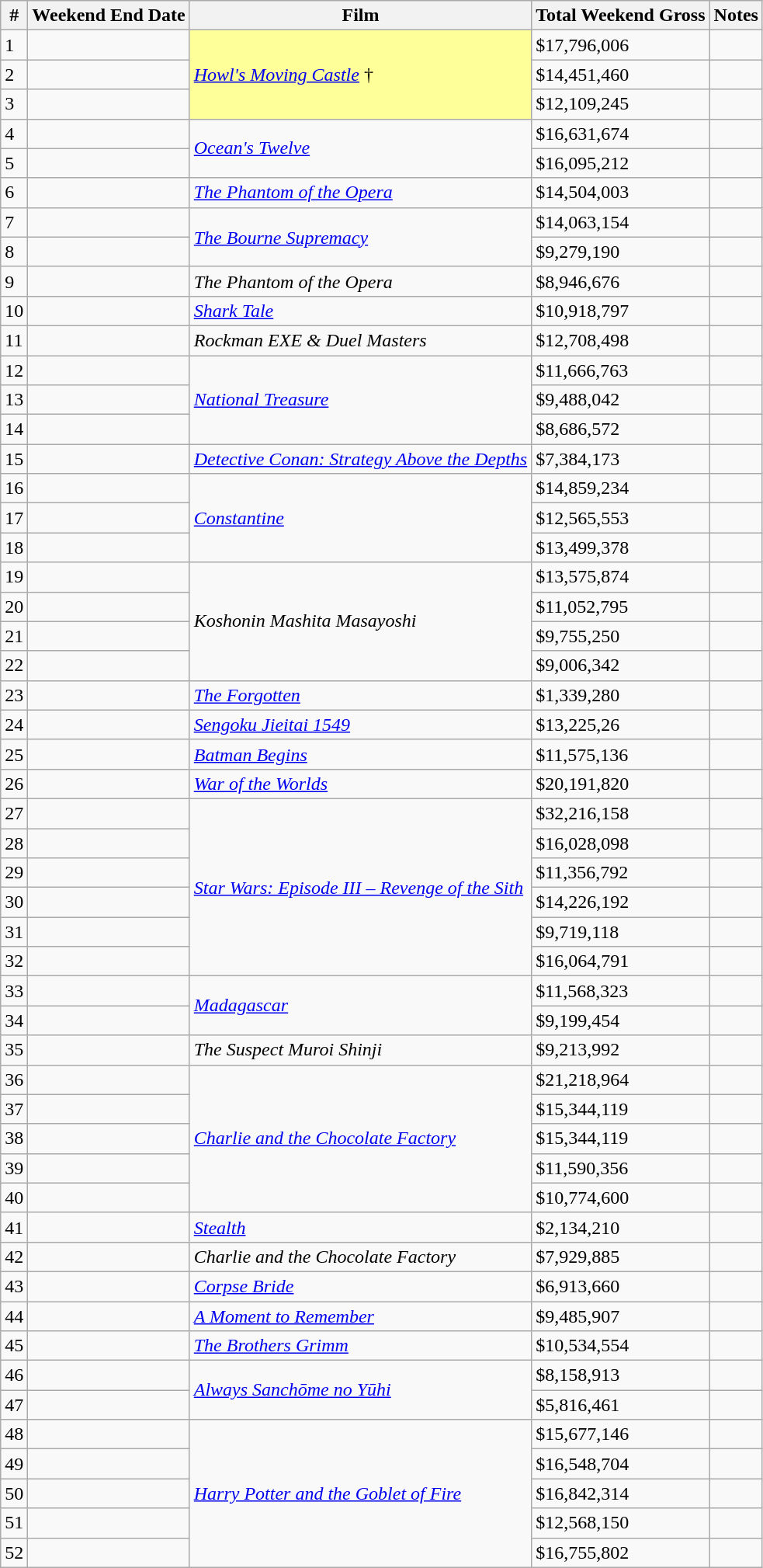<table class="wikitable sortable">
<tr>
<th abbr="Week">#</th>
<th abbr="Date">Weekend End Date</th>
<th>Film</th>
<th abbr="Gross">Total Weekend Gross</th>
<th>Notes</th>
</tr>
<tr>
<td>1</td>
<td></td>
<td rowspan="3" style="background-color:#FFFF99"><em><a href='#'>Howl's Moving Castle</a></em> †</td>
<td>$17,796,006</td>
<td></td>
</tr>
<tr>
<td>2</td>
<td></td>
<td>$14,451,460</td>
<td></td>
</tr>
<tr>
<td>3</td>
<td></td>
<td>$12,109,245</td>
<td></td>
</tr>
<tr>
<td>4</td>
<td></td>
<td rowspan="2"><em><a href='#'>Ocean's Twelve</a></em></td>
<td>$16,631,674</td>
<td></td>
</tr>
<tr>
<td>5</td>
<td></td>
<td>$16,095,212</td>
<td></td>
</tr>
<tr>
<td>6</td>
<td></td>
<td><em><a href='#'>The Phantom of the Opera</a></em></td>
<td>$14,504,003</td>
<td></td>
</tr>
<tr>
<td>7</td>
<td></td>
<td rowspan="2"><em><a href='#'>The Bourne Supremacy</a></em></td>
<td>$14,063,154</td>
<td></td>
</tr>
<tr>
<td>8</td>
<td></td>
<td>$9,279,190</td>
<td></td>
</tr>
<tr>
<td>9</td>
<td></td>
<td><em>The Phantom of the Opera</em></td>
<td>$8,946,676</td>
<td></td>
</tr>
<tr>
<td>10</td>
<td></td>
<td><em><a href='#'>Shark Tale</a></em></td>
<td>$10,918,797</td>
<td></td>
</tr>
<tr>
<td>11</td>
<td></td>
<td><em>Rockman EXE & Duel Masters</em></td>
<td>$12,708,498</td>
<td></td>
</tr>
<tr>
<td>12</td>
<td></td>
<td rowspan="3"><em><a href='#'>National Treasure</a></em></td>
<td>$11,666,763</td>
<td></td>
</tr>
<tr>
<td>13</td>
<td></td>
<td>$9,488,042</td>
<td></td>
</tr>
<tr>
<td>14</td>
<td></td>
<td>$8,686,572</td>
<td></td>
</tr>
<tr>
<td>15</td>
<td></td>
<td><em><a href='#'>Detective Conan: Strategy Above the Depths</a></em></td>
<td>$7,384,173</td>
<td></td>
</tr>
<tr>
<td>16</td>
<td></td>
<td rowspan="3"><em><a href='#'>Constantine</a></em></td>
<td>$14,859,234</td>
<td></td>
</tr>
<tr>
<td>17</td>
<td></td>
<td>$12,565,553</td>
<td></td>
</tr>
<tr>
<td>18</td>
<td></td>
<td>$13,499,378</td>
<td></td>
</tr>
<tr>
<td>19</td>
<td></td>
<td rowspan="4"><em>Koshonin Mashita Masayoshi</em></td>
<td>$13,575,874</td>
<td></td>
</tr>
<tr>
<td>20</td>
<td></td>
<td>$11,052,795</td>
<td></td>
</tr>
<tr>
<td>21</td>
<td></td>
<td>$9,755,250</td>
<td></td>
</tr>
<tr>
<td>22</td>
<td></td>
<td>$9,006,342</td>
<td></td>
</tr>
<tr>
<td>23</td>
<td></td>
<td><em><a href='#'>The Forgotten</a></em></td>
<td>$1,339,280</td>
<td></td>
</tr>
<tr>
<td>24</td>
<td></td>
<td><em><a href='#'>Sengoku Jieitai 1549</a></em></td>
<td>$13,225,26</td>
<td></td>
</tr>
<tr>
<td>25</td>
<td></td>
<td><em><a href='#'>Batman Begins</a></em></td>
<td>$11,575,136</td>
<td></td>
</tr>
<tr>
<td>26</td>
<td></td>
<td><em><a href='#'>War of the Worlds</a></em></td>
<td>$20,191,820</td>
<td></td>
</tr>
<tr>
<td>27</td>
<td></td>
<td rowspan="6"><em><a href='#'>Star Wars: Episode III – Revenge of the Sith</a></em></td>
<td>$32,216,158</td>
<td></td>
</tr>
<tr>
<td>28</td>
<td></td>
<td>$16,028,098</td>
<td></td>
</tr>
<tr>
<td>29</td>
<td></td>
<td>$11,356,792</td>
<td></td>
</tr>
<tr>
<td>30</td>
<td></td>
<td>$14,226,192</td>
<td></td>
</tr>
<tr>
<td>31</td>
<td></td>
<td>$9,719,118</td>
<td></td>
</tr>
<tr>
<td>32</td>
<td></td>
<td>$16,064,791</td>
<td></td>
</tr>
<tr>
<td>33</td>
<td></td>
<td rowspan="2"><em><a href='#'>Madagascar</a></em></td>
<td>$11,568,323</td>
<td></td>
</tr>
<tr>
<td>34</td>
<td></td>
<td>$9,199,454</td>
<td></td>
</tr>
<tr>
<td>35</td>
<td></td>
<td><em>The Suspect Muroi Shinji</em></td>
<td>$9,213,992</td>
<td></td>
</tr>
<tr>
<td>36</td>
<td></td>
<td rowspan="5"><em><a href='#'>Charlie and the Chocolate Factory</a></em></td>
<td>$21,218,964</td>
<td></td>
</tr>
<tr>
<td>37</td>
<td></td>
<td>$15,344,119</td>
<td></td>
</tr>
<tr>
<td>38</td>
<td></td>
<td>$15,344,119</td>
<td></td>
</tr>
<tr>
<td>39</td>
<td></td>
<td>$11,590,356</td>
<td></td>
</tr>
<tr>
<td>40</td>
<td></td>
<td>$10,774,600</td>
<td></td>
</tr>
<tr>
<td>41</td>
<td></td>
<td><em><a href='#'>Stealth</a></em></td>
<td>$2,134,210</td>
<td></td>
</tr>
<tr>
<td>42</td>
<td></td>
<td><em>Charlie and the Chocolate Factory</em></td>
<td>$7,929,885</td>
<td></td>
</tr>
<tr>
<td>43</td>
<td></td>
<td><em><a href='#'>Corpse Bride</a></em></td>
<td>$6,913,660</td>
<td></td>
</tr>
<tr>
<td>44</td>
<td></td>
<td><em><a href='#'>A Moment to Remember</a></em></td>
<td>$9,485,907</td>
<td></td>
</tr>
<tr>
<td>45</td>
<td></td>
<td><em><a href='#'>The Brothers Grimm</a></em></td>
<td>$10,534,554</td>
<td></td>
</tr>
<tr>
<td>46</td>
<td></td>
<td rowspan="2"><em><a href='#'>Always Sanchōme no Yūhi</a></em></td>
<td>$8,158,913</td>
<td></td>
</tr>
<tr>
<td>47</td>
<td></td>
<td>$5,816,461</td>
<td></td>
</tr>
<tr>
<td>48</td>
<td></td>
<td rowspan="5"><em><a href='#'>Harry Potter and the Goblet of Fire</a></em></td>
<td>$15,677,146</td>
<td></td>
</tr>
<tr>
<td>49</td>
<td></td>
<td>$16,548,704</td>
<td></td>
</tr>
<tr>
<td>50</td>
<td></td>
<td>$16,842,314</td>
<td></td>
</tr>
<tr>
<td>51</td>
<td></td>
<td>$12,568,150</td>
<td></td>
</tr>
<tr>
<td>52</td>
<td></td>
<td>$16,755,802</td>
<td></td>
</tr>
</table>
